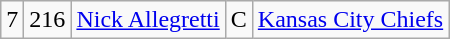<table class="wikitable" style="text-align:center">
<tr>
<td>7</td>
<td>216</td>
<td><a href='#'>Nick Allegretti</a></td>
<td>C</td>
<td><a href='#'>Kansas City Chiefs</a></td>
</tr>
</table>
